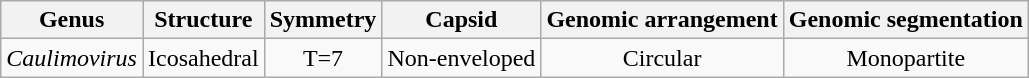<table class="wikitable sortable" style="text-align:center">
<tr>
<th>Genus</th>
<th>Structure</th>
<th>Symmetry</th>
<th>Capsid</th>
<th>Genomic arrangement</th>
<th>Genomic segmentation</th>
</tr>
<tr>
<td><em>Caulimovirus</em></td>
<td>Icosahedral</td>
<td>T=7</td>
<td>Non-enveloped</td>
<td>Circular</td>
<td>Monopartite</td>
</tr>
</table>
